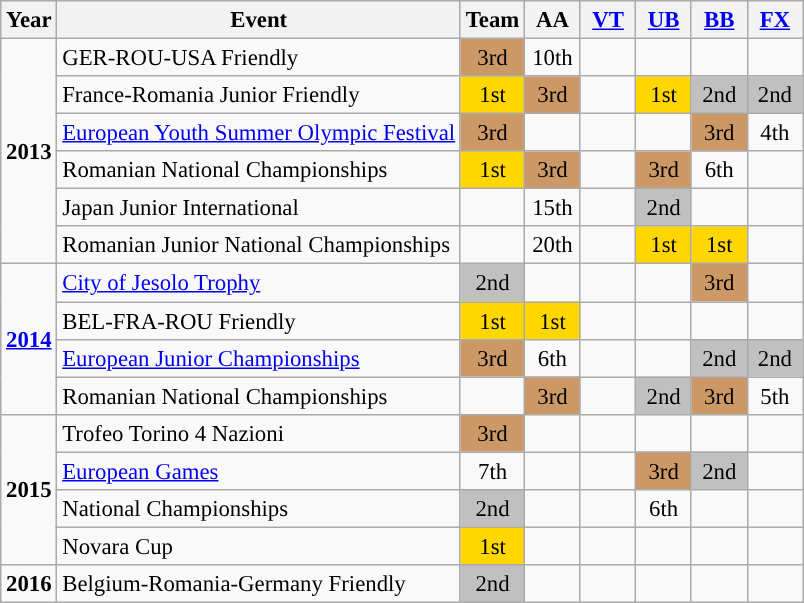<table class="wikitable" style="text-align:center; font-size: 95%;">
<tr>
<th>Year</th>
<th>Event</th>
<th style="width:30px;">Team</th>
<th style="width:30px;">AA</th>
<th style="width:30px;"><a href='#'>VT</a></th>
<th style="width:30px;"><a href='#'>UB</a></th>
<th style="width:30px;"><a href='#'>BB</a></th>
<th style="width:30px;"><a href='#'>FX</a></th>
</tr>
<tr>
<td rowspan="6"><strong>2013</strong></td>
<td align=left>GER-ROU-USA Friendly</td>
<td style="background:#c96;">3rd</td>
<td>10th</td>
<td></td>
<td></td>
<td></td>
<td></td>
</tr>
<tr>
<td align=left>France-Romania Junior Friendly</td>
<td style="background: gold">1st</td>
<td style="background:#c96;">3rd</td>
<td></td>
<td style="background: gold">1st</td>
<td style="background:silver;">2nd</td>
<td style="background:silver;">2nd</td>
</tr>
<tr>
<td align=left><a href='#'>European Youth Summer Olympic Festival</a></td>
<td style="background:#c96;">3rd</td>
<td></td>
<td></td>
<td></td>
<td style="background:#c96;">3rd</td>
<td>4th</td>
</tr>
<tr>
<td align=left>Romanian National Championships</td>
<td style="background: gold">1st</td>
<td style="background:#c96;">3rd</td>
<td></td>
<td style="background:#c96;">3rd</td>
<td>6th</td>
<td></td>
</tr>
<tr>
<td align=left>Japan Junior International</td>
<td></td>
<td>15th</td>
<td></td>
<td style="background:silver;">2nd</td>
<td></td>
<td></td>
</tr>
<tr>
<td align=left>Romanian Junior National Championships</td>
<td></td>
<td>20th</td>
<td></td>
<td style="background: gold">1st</td>
<td style="background: gold">1st</td>
<td></td>
</tr>
<tr>
<td rowspan="4"><strong><a href='#'>2014</a></strong></td>
<td align=left><a href='#'>City of Jesolo Trophy</a></td>
<td style="background:silver;">2nd</td>
<td></td>
<td></td>
<td></td>
<td style="background:#c96;">3rd</td>
<td></td>
</tr>
<tr>
<td align=left>BEL-FRA-ROU Friendly</td>
<td style="background: gold">1st</td>
<td style="background: gold">1st</td>
<td></td>
<td></td>
<td></td>
<td></td>
</tr>
<tr>
<td align=left><a href='#'>European Junior Championships</a></td>
<td style="background:#c96;">3rd</td>
<td>6th</td>
<td></td>
<td></td>
<td style="background:silver;">2nd</td>
<td style="background:silver;">2nd</td>
</tr>
<tr>
<td align=left>Romanian National Championships</td>
<td></td>
<td style="background:#c96;">3rd</td>
<td></td>
<td style="background:silver;">2nd</td>
<td style="background:#c96;">3rd</td>
<td>5th</td>
</tr>
<tr>
<td rowspan="4"><strong>2015</strong></td>
<td align=left>Trofeo Torino 4 Nazioni</td>
<td style="background:#c96;">3rd</td>
<td></td>
<td></td>
<td></td>
<td></td>
<td></td>
</tr>
<tr>
<td align=left><a href='#'>European Games</a></td>
<td>7th</td>
<td></td>
<td></td>
<td style="background:#c96;">3rd</td>
<td style="background:silver;">2nd</td>
<td></td>
</tr>
<tr>
<td align=left>National Championships</td>
<td style="background:silver;">2nd</td>
<td></td>
<td></td>
<td>6th</td>
<td></td>
<td></td>
</tr>
<tr>
<td align=left>Novara Cup</td>
<td style="background:gold;">1st</td>
<td></td>
<td></td>
<td></td>
<td></td>
<td></td>
</tr>
<tr>
<td rowspan="1"><strong>2016</strong></td>
<td align=left>Belgium-Romania-Germany Friendly</td>
<td style="background:silver;'">2nd</td>
<td></td>
<td></td>
<td></td>
<td></td>
<td></td>
</tr>
</table>
